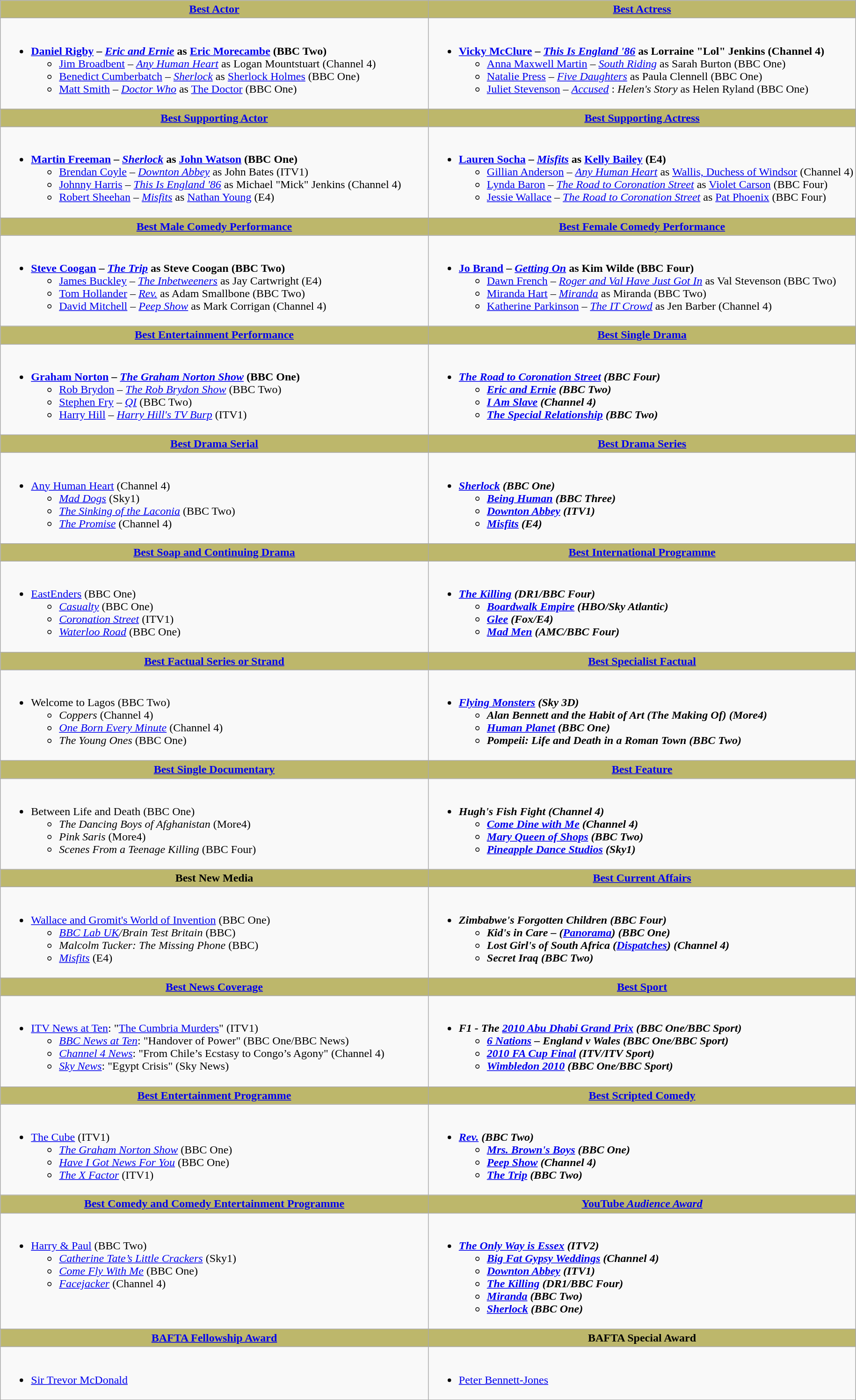<table class=wikitable>
<tr>
<th style="background:#BDB76B; width: 50%"><a href='#'>Best Actor</a></th>
<th style="background:#BDB76B; width: 50%"><a href='#'>Best Actress</a></th>
</tr>
<tr>
<td valign="top"><br><ul><li><strong><a href='#'>Daniel Rigby</a> – <em><a href='#'>Eric and Ernie</a></em> as <a href='#'>Eric Morecambe</a> (BBC Two)</strong><ul><li><a href='#'>Jim Broadbent</a> – <em><a href='#'>Any Human Heart</a></em> as Logan Mountstuart (Channel 4)</li><li><a href='#'>Benedict Cumberbatch</a> – <em><a href='#'>Sherlock</a></em> as <a href='#'>Sherlock Holmes</a> (BBC One)</li><li><a href='#'>Matt Smith</a> – <em><a href='#'>Doctor Who</a></em> as <a href='#'>The Doctor</a> (BBC One)</li></ul></li></ul></td>
<td valign="top"><br><ul><li><strong><a href='#'>Vicky McClure</a> – <em><a href='#'>This Is England '86</a></em> as Lorraine "Lol" Jenkins (Channel 4)</strong><ul><li><a href='#'>Anna Maxwell Martin</a> – <em><a href='#'>South Riding</a></em> as Sarah Burton (BBC One)</li><li><a href='#'>Natalie Press</a> – <em><a href='#'>Five Daughters</a></em> as Paula Clennell (BBC One)</li><li><a href='#'>Juliet Stevenson</a> – <em><a href='#'>Accused</a></em> : <em>Helen's Story</em> as Helen Ryland (BBC One)</li></ul></li></ul></td>
</tr>
<tr>
<th style="background:#BDB76B;"><a href='#'>Best Supporting Actor</a></th>
<th style="background:#BDB76B;"><a href='#'>Best Supporting Actress</a></th>
</tr>
<tr>
<td valign="top"><br><ul><li><strong><a href='#'>Martin Freeman</a> – <em><a href='#'>Sherlock</a></em> as <a href='#'>John Watson</a> (BBC One)</strong><ul><li><a href='#'>Brendan Coyle</a> – <em><a href='#'>Downton Abbey</a></em> as John Bates (ITV1)</li><li><a href='#'>Johnny Harris</a> – <em><a href='#'>This Is England '86</a></em> as Michael "Mick" Jenkins (Channel 4)</li><li><a href='#'>Robert Sheehan</a> – <em><a href='#'>Misfits</a></em> as <a href='#'>Nathan Young</a> (E4)</li></ul></li></ul></td>
<td valign="top"><br><ul><li><strong><a href='#'>Lauren Socha</a> – <em><a href='#'>Misfits</a></em> as <a href='#'>Kelly Bailey</a> (E4)</strong><ul><li><a href='#'>Gillian Anderson</a> – <em><a href='#'>Any Human Heart</a></em> as <a href='#'>Wallis, Duchess of Windsor</a> (Channel 4)</li><li><a href='#'>Lynda Baron</a> – <em><a href='#'>The Road to Coronation Street</a></em> as <a href='#'>Violet Carson</a> (BBC Four)</li><li><a href='#'>Jessie Wallace</a> – <em><a href='#'>The Road to Coronation Street</a></em> as <a href='#'>Pat Phoenix</a> (BBC Four)</li></ul></li></ul></td>
</tr>
<tr>
<th style="background:#BDB76B;"><a href='#'>Best Male Comedy Performance</a></th>
<th style="background:#BDB76B;"><a href='#'>Best Female Comedy Performance</a></th>
</tr>
<tr>
<td valign="top"><br><ul><li><strong><a href='#'>Steve Coogan</a> – <em><a href='#'>The Trip</a></em> as Steve Coogan (BBC Two)</strong><ul><li><a href='#'>James Buckley</a> – <em><a href='#'>The Inbetweeners</a></em> as Jay Cartwright (E4)</li><li><a href='#'>Tom Hollander</a> – <em><a href='#'>Rev.</a></em> as Adam Smallbone (BBC Two)</li><li><a href='#'>David Mitchell</a> – <em><a href='#'>Peep Show</a></em> as Mark Corrigan (Channel 4)</li></ul></li></ul></td>
<td valign="top"><br><ul><li><strong><a href='#'>Jo Brand</a> – <em><a href='#'>Getting On</a></em> as Kim Wilde (BBC Four)</strong><ul><li><a href='#'>Dawn French</a> – <em><a href='#'>Roger and Val Have Just Got In</a></em> as Val Stevenson (BBC Two)</li><li><a href='#'>Miranda Hart</a> – <em><a href='#'>Miranda</a></em> as Miranda (BBC Two)</li><li><a href='#'>Katherine Parkinson</a> – <em><a href='#'>The IT Crowd</a></em> as Jen Barber (Channel 4)</li></ul></li></ul></td>
</tr>
<tr>
<th style="background:#BDB76B;"><a href='#'>Best Entertainment Performance</a></th>
<th style="background:#BDB76B;"><a href='#'>Best Single Drama</a></th>
</tr>
<tr>
<td valign="top"><br><ul><li><strong><a href='#'>Graham Norton</a> – <em><a href='#'>The Graham Norton Show</a></em> (BBC One)</strong><ul><li><a href='#'>Rob Brydon</a> – <em><a href='#'>The Rob Brydon Show</a></em> (BBC Two)</li><li><a href='#'>Stephen Fry</a> – <em><a href='#'>QI</a></em> (BBC Two)</li><li><a href='#'>Harry Hill</a> – <em><a href='#'>Harry Hill's TV Burp</a></em> (ITV1)</li></ul></li></ul></td>
<td valign="top"><br><ul><li><strong><em><a href='#'>The Road to Coronation Street</a><em> (BBC Four)<strong><ul><li></em><a href='#'>Eric and Ernie</a><em> (BBC Two)</li><li></em><a href='#'>I Am Slave</a><em> (Channel 4)</li><li></em><a href='#'>The Special Relationship</a><em> (BBC Two)</li></ul></li></ul></td>
</tr>
<tr>
<th style="background:#BDB76B;"><a href='#'>Best Drama Serial</a></th>
<th style="background:#BDB76B;"><a href='#'>Best Drama Series</a></th>
</tr>
<tr>
<td valign="top"><br><ul><li></em></strong><a href='#'>Any Human Heart</a></em> (Channel 4)</strong><ul><li><em><a href='#'>Mad Dogs</a></em> (Sky1)</li><li><em><a href='#'>The Sinking of the Laconia</a></em> (BBC Two)</li><li><em><a href='#'>The Promise</a></em> (Channel 4)</li></ul></li></ul></td>
<td valign="top"><br><ul><li><strong><em><a href='#'>Sherlock</a><em> (BBC One)<strong><ul><li></em><a href='#'>Being Human</a><em> (BBC Three)</li><li></em><a href='#'>Downton Abbey</a><em> (ITV1)</li><li></em><a href='#'>Misfits</a><em> (E4)</li></ul></li></ul></td>
</tr>
<tr>
<th style="background:#BDB76B;"><a href='#'>Best Soap and Continuing Drama</a></th>
<th style="background:#BDB76B;"><a href='#'>Best International Programme</a></th>
</tr>
<tr>
<td valign="top"><br><ul><li></em></strong><a href='#'>EastEnders</a></em> (BBC One)</strong><ul><li><em><a href='#'>Casualty</a></em> (BBC One)</li><li><em><a href='#'>Coronation Street</a></em> (ITV1)</li><li><em><a href='#'>Waterloo Road</a></em> (BBC One)</li></ul></li></ul></td>
<td valign="top"><br><ul><li><strong><em><a href='#'>The Killing</a><em> (DR1/BBC Four)<strong><ul><li></em><a href='#'>Boardwalk Empire</a><em> (HBO/Sky Atlantic)</li><li></em><a href='#'>Glee</a><em> (Fox/E4)</li><li></em><a href='#'>Mad Men</a><em> (AMC/BBC Four)</li></ul></li></ul></td>
</tr>
<tr>
<th style="background:#BDB76B;"><a href='#'>Best Factual Series or Strand</a></th>
<th style="background:#BDB76B;"><a href='#'>Best Specialist Factual</a></th>
</tr>
<tr>
<td valign="top"><br><ul><li></em></strong>Welcome to Lagos</em> (BBC Two)</strong><ul><li><em>Coppers</em> (Channel 4)</li><li><em><a href='#'>One Born Every Minute</a></em> (Channel 4)</li><li><em>The Young Ones</em> (BBC One)</li></ul></li></ul></td>
<td valign="top"><br><ul><li><strong><em><a href='#'>Flying Monsters</a><em> (Sky 3D)<strong><ul><li></em>Alan Bennett and the Habit of Art (The Making Of)<em> (More4)</li><li></em><a href='#'>Human Planet</a><em> (BBC One)</li><li></em>Pompeii: Life and Death in a Roman Town<em>  (BBC Two)</li></ul></li></ul></td>
</tr>
<tr>
<th style="background:#BDB76B;"><a href='#'>Best Single Documentary</a></th>
<th style="background:#BDB76B;"><a href='#'>Best Feature</a></th>
</tr>
<tr>
<td valign="top"><br><ul><li></em></strong>Between Life and Death</em> (BBC One)</strong><ul><li><em>The Dancing Boys of Afghanistan</em> (More4)</li><li><em>Pink Saris</em> (More4)</li><li><em>Scenes From a Teenage Killing</em> (BBC Four)</li></ul></li></ul></td>
<td valign="top"><br><ul><li><strong><em>Hugh's Fish Fight<em> (Channel 4)<strong><ul><li></em><a href='#'>Come Dine with Me</a><em> (Channel 4)</li><li></em><a href='#'>Mary Queen of Shops</a><em> (BBC Two)</li><li></em><a href='#'>Pineapple Dance Studios</a><em> (Sky1)</li></ul></li></ul></td>
</tr>
<tr>
<th style="background:#BDB76B;">Best New Media</th>
<th style="background:#BDB76B;"><a href='#'>Best Current Affairs</a></th>
</tr>
<tr>
<td valign="top"><br><ul><li></em></strong><a href='#'>Wallace and Gromit's World of Invention</a></em> (BBC One)</strong><ul><li><em><a href='#'>BBC Lab UK</a>/Brain Test Britain</em> (BBC)</li><li><em>Malcolm Tucker: The Missing Phone</em> (BBC)</li><li><em><a href='#'>Misfits</a></em> (E4)</li></ul></li></ul></td>
<td valign="top"><br><ul><li><strong><em>Zimbabwe's Forgotten Children<em> (BBC Four)<strong><ul><li></em>Kid's in Care – (<a href='#'>Panorama</a>)<em> (BBC One)</li><li></em>Lost Girl's of South Africa (<a href='#'>Dispatches</a>)<em> (Channel 4)</li><li></em>Secret Iraq<em> (BBC Two)</li></ul></li></ul></td>
</tr>
<tr>
<th style="background:#BDB76B;"><a href='#'>Best News Coverage</a></th>
<th style="background:#BDB76B;"><a href='#'>Best Sport</a></th>
</tr>
<tr>
<td valign="top"><br><ul><li></em></strong><a href='#'>ITV News at Ten</a></em>: "<a href='#'>The Cumbria Murders</a>" (ITV1)</strong><ul><li><em><a href='#'>BBC News at Ten</a></em>: "Handover of Power" (BBC One/BBC News)</li><li><em><a href='#'>Channel 4 News</a></em>: "From Chile’s Ecstasy to Congo’s Agony" (Channel 4)</li><li><em><a href='#'>Sky News</a></em>: "Egypt Crisis" (Sky News)</li></ul></li></ul></td>
<td valign="top"><br><ul><li><strong><em>F1 - The <a href='#'>2010 Abu Dhabi Grand Prix</a><em> (BBC One/BBC Sport)<strong><ul><li></em><a href='#'>6 Nations</a> – England v Wales<em> (BBC One/BBC Sport)</li><li></em><a href='#'>2010 FA Cup Final</a><em> (ITV/ITV Sport)</li><li></em><a href='#'>Wimbledon 2010</a><em> (BBC One/BBC Sport)</li></ul></li></ul></td>
</tr>
<tr>
<th style="background:#BDB76B;"><a href='#'>Best Entertainment Programme</a></th>
<th style="background:#BDB76B;"><a href='#'>Best Scripted Comedy</a></th>
</tr>
<tr>
<td valign="top"><br><ul><li></em></strong><a href='#'>The Cube</a></em> (ITV1)</strong><ul><li><em><a href='#'>The Graham Norton Show</a></em> (BBC One)</li><li><em><a href='#'>Have I Got News For You</a></em> (BBC One)</li><li><em><a href='#'>The X Factor</a></em> (ITV1)</li></ul></li></ul></td>
<td valign="top"><br><ul><li><strong><em><a href='#'>Rev.</a><em> (BBC Two)<strong><ul><li></em><a href='#'>Mrs. Brown's Boys</a><em> (BBC One)</li><li></em><a href='#'>Peep Show</a><em> (Channel 4)</li><li></em><a href='#'>The Trip</a><em> (BBC Two)</li></ul></li></ul></td>
</tr>
<tr>
<th style="background:#BDB76B;"><a href='#'>Best Comedy and Comedy Entertainment Programme</a></th>
<th style="background:#BDB76B;"><a href='#'></em>YouTube<em> Audience Award</a></th>
</tr>
<tr>
<td valign="top"><br><ul><li></em></strong><a href='#'>Harry & Paul</a></em> (BBC Two)</strong><ul><li><em><a href='#'>Catherine Tate’s Little Crackers</a></em> (Sky1)</li><li><em><a href='#'>Come Fly With Me</a></em> (BBC One)</li><li><em><a href='#'>Facejacker</a></em> (Channel 4)</li></ul></li></ul></td>
<td valign="top"><br><ul><li><strong><em><a href='#'>The Only Way is Essex</a><em> (ITV2)<strong><ul><li></em><a href='#'>Big Fat Gypsy Weddings</a><em> (Channel 4)</li><li></em><a href='#'>Downton Abbey</a><em> (ITV1)</li><li></em><a href='#'>The Killing</a><em> (DR1/BBC Four)</li><li></em><a href='#'>Miranda</a><em> (BBC Two)</li><li></em><a href='#'>Sherlock</a><em> (BBC One)</li></ul></li></ul></td>
</tr>
<tr>
<th style="background:#BDB76B;"><a href='#'>BAFTA Fellowship Award</a></th>
<th style="background:#BDB76B;">BAFTA Special Award</th>
</tr>
<tr>
<td valign="top"><br><ul><li></em></strong><a href='#'>Sir Trevor McDonald</a><strong><em></li></ul></td>
<td valign="top"><br><ul><li></em></strong><a href='#'>Peter Bennett-Jones</a><strong><em></li></ul></td>
</tr>
<tr>
</tr>
</table>
